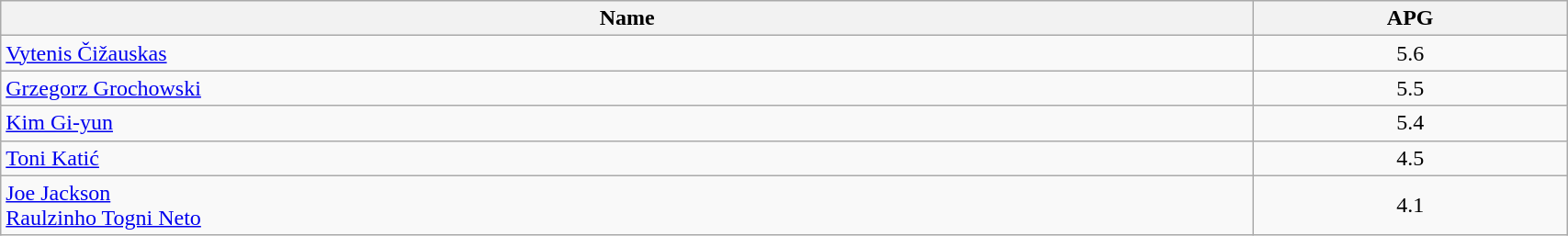<table class=wikitable width="90%">
<tr>
<th width="80%">Name</th>
<th width="20%">APG</th>
</tr>
<tr>
<td> <a href='#'>Vytenis Čižauskas</a></td>
<td align=center>5.6</td>
</tr>
<tr>
<td> <a href='#'>Grzegorz Grochowski</a></td>
<td align=center>5.5</td>
</tr>
<tr>
<td> <a href='#'>Kim Gi-yun</a></td>
<td align=center>5.4</td>
</tr>
<tr>
<td> <a href='#'>Toni Katić</a></td>
<td align=center>4.5</td>
</tr>
<tr>
<td> <a href='#'>Joe Jackson</a><br> <a href='#'>Raulzinho Togni Neto</a></td>
<td align=center>4.1</td>
</tr>
</table>
